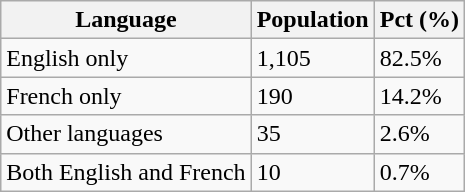<table class="wikitable">
<tr>
<th>Language</th>
<th>Population</th>
<th>Pct (%)</th>
</tr>
<tr>
<td>English only</td>
<td>1,105</td>
<td>82.5%</td>
</tr>
<tr>
<td>French only</td>
<td>190</td>
<td>14.2%</td>
</tr>
<tr>
<td>Other languages</td>
<td>35</td>
<td>2.6%</td>
</tr>
<tr>
<td>Both English and French</td>
<td>10</td>
<td>0.7%</td>
</tr>
</table>
